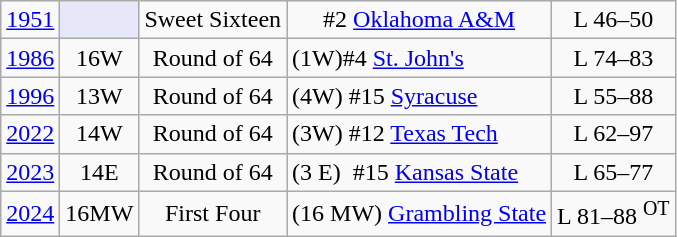<table class=wikitable style="text-align:center">
<tr>
<td><a href='#'>1951</a></td>
<td style="background:#E6E8FA;"></td>
<td>Sweet Sixteen</td>
<td>#2 <a href='#'>Oklahoma A&M</a></td>
<td>L 46–50</td>
</tr>
<tr>
<td><a href='#'>1986</a></td>
<td>16W</td>
<td>Round of 64</td>
<td align=left>(1W)#4 <a href='#'>St. John's</a></td>
<td>L 74–83</td>
</tr>
<tr>
<td><a href='#'>1996</a></td>
<td>13W</td>
<td>Round of 64</td>
<td align=left>(4W) #15 <a href='#'>Syracuse</a></td>
<td>L 55–88</td>
</tr>
<tr>
<td><a href='#'>2022</a></td>
<td>14W</td>
<td>Round of 64</td>
<td align=left>(3W) #12 <a href='#'>Texas Tech</a></td>
<td>L 62–97</td>
</tr>
<tr>
<td><a href='#'>2023</a></td>
<td>14E</td>
<td>Round of 64</td>
<td align=left>(3 E)  #15 <a href='#'>Kansas State</a></td>
<td>L 65–77</td>
</tr>
<tr>
<td><a href='#'>2024</a></td>
<td>16MW</td>
<td>First Four</td>
<td align=left>(16 MW) <a href='#'>Grambling State</a></td>
<td>L 81–88 <sup>OT</sup></td>
</tr>
</table>
